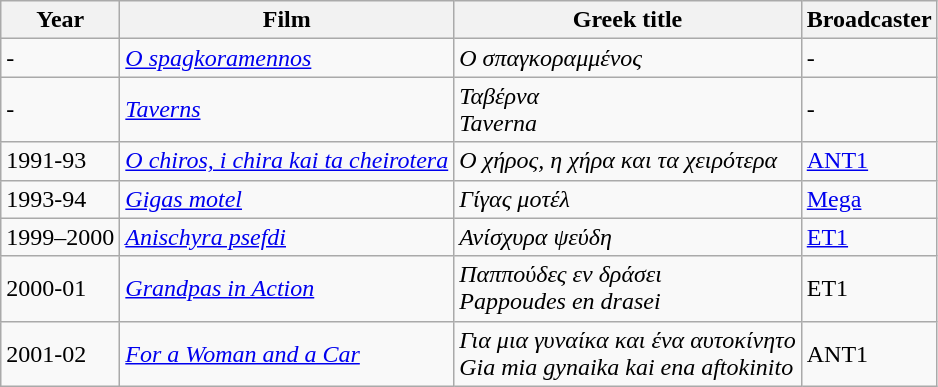<table class="wikitable">
<tr>
<th>Year</th>
<th>Film</th>
<th>Greek title</th>
<th>Broadcaster</th>
</tr>
<tr>
<td>-</td>
<td><em><a href='#'>O spagkoramennos</a></em></td>
<td><em>Ο σπαγκοραμμένος</em></td>
<td>-</td>
</tr>
<tr>
<td>-</td>
<td><em><a href='#'>Taverns</a></em></td>
<td><em>Ταβέρνα</em><br><em>Taverna</em></td>
<td>-</td>
</tr>
<tr>
<td>1991-93</td>
<td><em><a href='#'>O chiros, i chira kai ta cheirotera</a></em></td>
<td><em>Ο χήρος, η χήρα και τα χειρότερα</em></td>
<td><a href='#'>ANT1</a></td>
</tr>
<tr>
<td>1993-94</td>
<td><em><a href='#'>Gigas motel</a></em></td>
<td><em>Γίγας μοτέλ</em></td>
<td><a href='#'>Mega</a></td>
</tr>
<tr>
<td>1999–2000</td>
<td><em><a href='#'>Anischyra psefdi</a></em></td>
<td><em>Ανίσχυρα ψεύδη</em></td>
<td><a href='#'>ET1</a></td>
</tr>
<tr>
<td>2000-01</td>
<td><em><a href='#'>Grandpas in Action</a></em></td>
<td><em>Παππούδες εν δράσει</em><br><em>Pappoudes en drasei</em></td>
<td>ET1</td>
</tr>
<tr>
<td>2001-02</td>
<td><em><a href='#'>For a Woman and a Car</a></em></td>
<td><em>Για μια γυναίκα και ένα αυτοκίνητο</em><br><em>Gia mia gynaika kai ena aftokinito</em></td>
<td>ANT1</td>
</tr>
</table>
